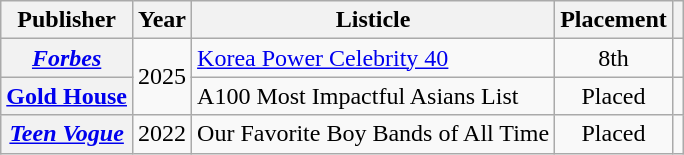<table class="wikitable plainrowheaders sortable" style="text-align:center">
<tr>
<th scope="col">Publisher</th>
<th scope="col">Year</th>
<th scope="col">Listicle</th>
<th scope="col">Placement</th>
<th scope="col" class="unsortable"></th>
</tr>
<tr>
<th scope="row"><em><a href='#'>Forbes</a></em></th>
<td rowspan="2">2025</td>
<td style="text-align:left"><a href='#'>Korea Power Celebrity 40</a></td>
<td style="text-align:center">8th</td>
<td></td>
</tr>
<tr>
<th scope="row"><a href='#'>Gold House</a></th>
<td style="text-align:left">A100 Most Impactful Asians List</td>
<td style="text-align:center">Placed</td>
<td></td>
</tr>
<tr>
<th scope="row"><em><a href='#'>Teen Vogue</a></em></th>
<td>2022</td>
<td style="text-align:left">Our Favorite Boy Bands of All Time</td>
<td style="text-align:center">Placed</td>
<td></td>
</tr>
</table>
